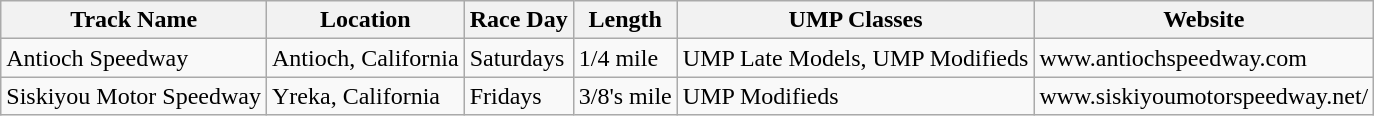<table Class="wikitable">
<tr Aligh="center">
<th>Track Name</th>
<th>Location</th>
<th>Race Day</th>
<th>Length</th>
<th>UMP Classes</th>
<th>Website</th>
</tr>
<tr>
<td>Antioch Speedway</td>
<td>Antioch, California</td>
<td>Saturdays</td>
<td>1/4 mile</td>
<td>UMP Late Models, UMP Modifieds</td>
<td>www.antiochspeedway.com</td>
</tr>
<tr>
<td>Siskiyou Motor Speedway</td>
<td>Yreka, California</td>
<td>Fridays</td>
<td>3/8's mile</td>
<td>UMP Modifieds</td>
<td>www.siskiyoumotorspeedway.net/</td>
</tr>
</table>
